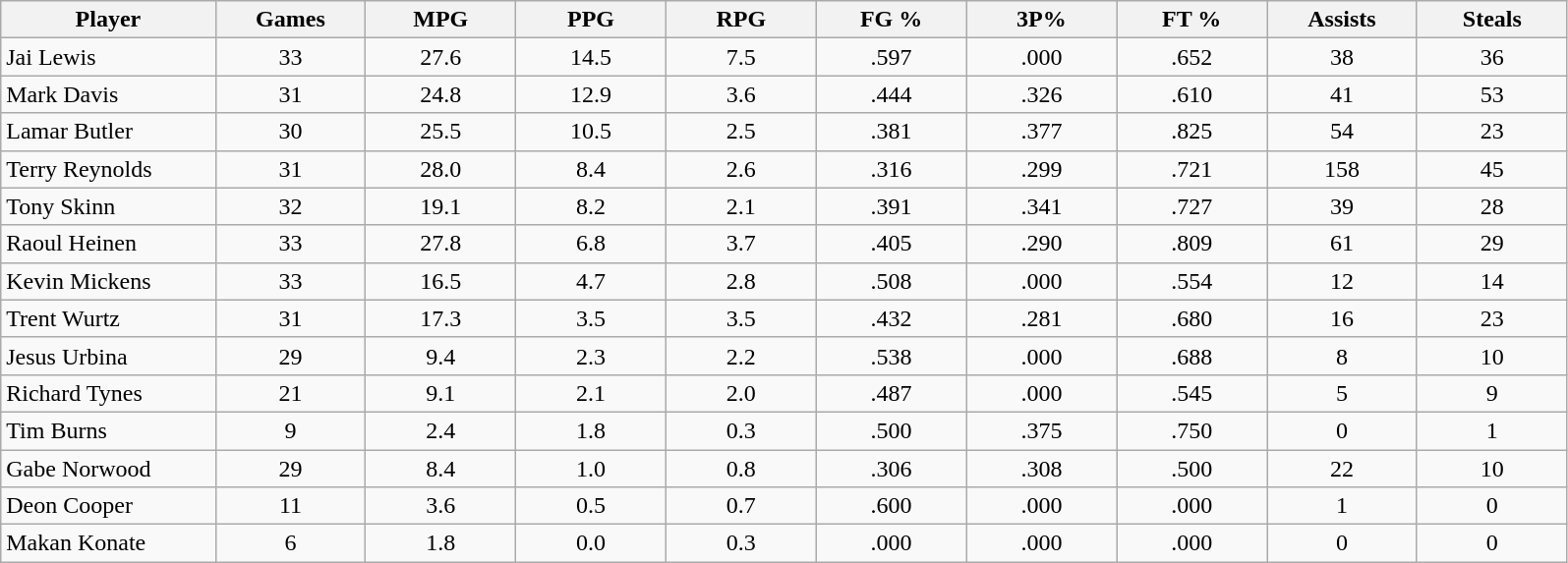<table class="wikitable sortable">
<tr>
<th bgcolor="#DDDDFF" width="10%">Player</th>
<th bgcolor="#DDDDFF" width="7%">Games</th>
<th bgcolor="#DDDDFF" width="7%">MPG</th>
<th bgcolor="#DDDDFF" width="7%">PPG</th>
<th bgcolor="#DDDDFF" width="7%">RPG</th>
<th bgcolor="#DDDDFF" width="7%">FG %</th>
<th bgcolor="#DDDDFF" width="7%">3P%</th>
<th bgcolor="#DDDDFF" width="7%">FT %</th>
<th bgcolor="#DDDDFF" width="7%">Assists</th>
<th bgcolor="#DDDDFF" width="7%">Steals</th>
</tr>
<tr align=center>
<td align=left>Jai Lewis</td>
<td>33</td>
<td>27.6</td>
<td>14.5</td>
<td>7.5</td>
<td>.597</td>
<td>.000</td>
<td>.652</td>
<td>38</td>
<td>36</td>
</tr>
<tr align=center>
<td align=left>Mark Davis</td>
<td>31</td>
<td>24.8</td>
<td>12.9</td>
<td>3.6</td>
<td>.444</td>
<td>.326</td>
<td>.610</td>
<td>41</td>
<td>53</td>
</tr>
<tr align=center>
<td align=left>Lamar Butler</td>
<td>30</td>
<td>25.5</td>
<td>10.5</td>
<td>2.5</td>
<td>.381</td>
<td>.377</td>
<td>.825</td>
<td>54</td>
<td>23</td>
</tr>
<tr align=center>
<td align=left>Terry Reynolds</td>
<td>31</td>
<td>28.0</td>
<td>8.4</td>
<td>2.6</td>
<td>.316</td>
<td>.299</td>
<td>.721</td>
<td>158</td>
<td>45</td>
</tr>
<tr align=center>
<td align=left>Tony Skinn</td>
<td>32</td>
<td>19.1</td>
<td>8.2</td>
<td>2.1</td>
<td>.391</td>
<td>.341</td>
<td>.727</td>
<td>39</td>
<td>28</td>
</tr>
<tr align=center>
<td align=left>Raoul Heinen</td>
<td>33</td>
<td>27.8</td>
<td>6.8</td>
<td>3.7</td>
<td>.405</td>
<td>.290</td>
<td>.809</td>
<td>61</td>
<td>29</td>
</tr>
<tr align=center>
<td align=left>Kevin Mickens</td>
<td>33</td>
<td>16.5</td>
<td>4.7</td>
<td>2.8</td>
<td>.508</td>
<td>.000</td>
<td>.554</td>
<td>12</td>
<td>14</td>
</tr>
<tr align=center>
<td align=left>Trent Wurtz</td>
<td>31</td>
<td>17.3</td>
<td>3.5</td>
<td>3.5</td>
<td>.432</td>
<td>.281</td>
<td>.680</td>
<td>16</td>
<td>23</td>
</tr>
<tr align=center>
<td align=left>Jesus Urbina</td>
<td>29</td>
<td>9.4</td>
<td>2.3</td>
<td>2.2</td>
<td>.538</td>
<td>.000</td>
<td>.688</td>
<td>8</td>
<td>10</td>
</tr>
<tr align=center>
<td align=left>Richard Tynes</td>
<td>21</td>
<td>9.1</td>
<td>2.1</td>
<td>2.0</td>
<td>.487</td>
<td>.000</td>
<td>.545</td>
<td>5</td>
<td>9</td>
</tr>
<tr align=center>
<td align=left>Tim Burns</td>
<td>9</td>
<td>2.4</td>
<td>1.8</td>
<td>0.3</td>
<td>.500</td>
<td>.375</td>
<td>.750</td>
<td>0</td>
<td>1</td>
</tr>
<tr align=center>
<td align=left>Gabe Norwood</td>
<td>29</td>
<td>8.4</td>
<td>1.0</td>
<td>0.8</td>
<td>.306</td>
<td>.308</td>
<td>.500</td>
<td>22</td>
<td>10</td>
</tr>
<tr align=center>
<td align=left>Deon Cooper</td>
<td>11</td>
<td>3.6</td>
<td>0.5</td>
<td>0.7</td>
<td>.600</td>
<td>.000</td>
<td>.000</td>
<td>1</td>
<td>0</td>
</tr>
<tr align=center>
<td align=left>Makan Konate</td>
<td>6</td>
<td>1.8</td>
<td>0.0</td>
<td>0.3</td>
<td>.000</td>
<td>.000</td>
<td>.000</td>
<td>0</td>
<td>0</td>
</tr>
</table>
